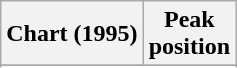<table class="wikitable sortable plainrowheaders" style="text-align:center">
<tr>
<th>Chart (1995)</th>
<th>Peak<br>position</th>
</tr>
<tr>
</tr>
<tr>
</tr>
<tr>
</tr>
<tr>
</tr>
<tr>
</tr>
<tr>
</tr>
<tr>
</tr>
</table>
